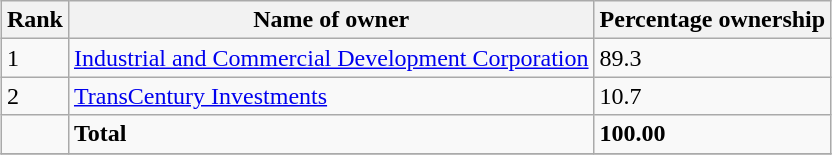<table class="wikitable sortable" style="margin-left:auto;margin-right:auto">
<tr>
<th style="width:2em;">Rank</th>
<th>Name of owner</th>
<th>Percentage ownership</th>
</tr>
<tr>
<td>1</td>
<td><a href='#'>Industrial and Commercial Development Corporation</a></td>
<td>89.3</td>
</tr>
<tr>
<td>2</td>
<td><a href='#'>TransCentury Investments</a></td>
<td>10.7</td>
</tr>
<tr>
<td></td>
<td><strong>Total</strong></td>
<td><strong>100.00</strong></td>
</tr>
<tr>
</tr>
</table>
